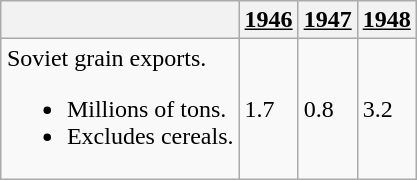<table class="wikitable" style="float:right; margin-left: 10px;">
<tr>
<th></th>
<th><u>1946</u></th>
<th><u>1947</u></th>
<th><u>1948</u></th>
</tr>
<tr>
<td>Soviet grain exports.<br><ul><li>Millions of tons.</li><li>Excludes cereals.</li></ul></td>
<td>1.7</td>
<td>0.8</td>
<td>3.2</td>
</tr>
</table>
